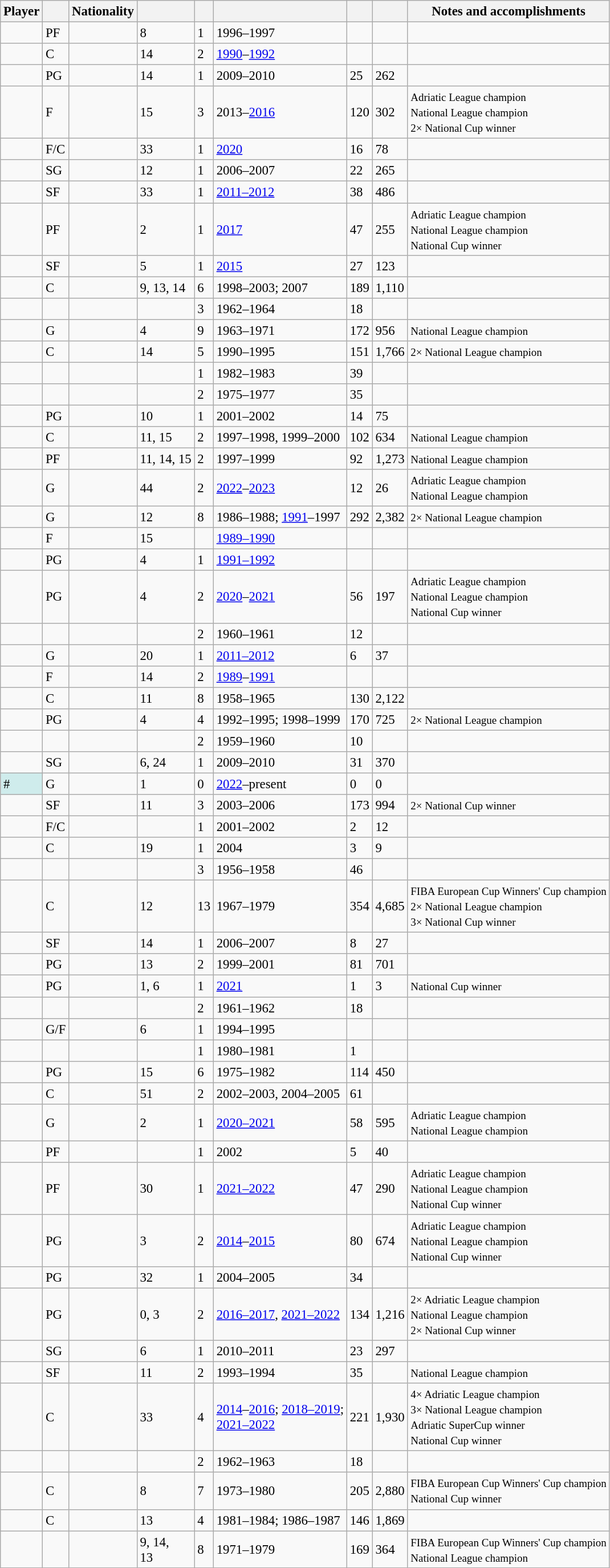<table class="wikitable sortable" style="font-size:95%" style="text-align:center">
<tr>
<th scope="col">Player</th>
<th scope="col"></th>
<th scope="col">Nationality</th>
<th scope="col"></th>
<th scope="col"></th>
<th scope="col"></th>
<th scope="col"></th>
<th scope="col"></th>
<th scope="col" class="unsortable">Notes and accomplishments</th>
</tr>
<tr>
<td align="left"></td>
<td>PF</td>
<td align="left"></td>
<td>8</td>
<td>1</td>
<td>1996–1997</td>
<td></td>
<td></td>
<td></td>
</tr>
<tr>
<td align="left"></td>
<td>C</td>
<td align="left"></td>
<td>14</td>
<td>2</td>
<td><a href='#'>1990</a>–<a href='#'>1992</a></td>
<td></td>
<td></td>
<td></td>
</tr>
<tr>
<td align="left"></td>
<td>PG</td>
<td align="left"></td>
<td>14</td>
<td>1</td>
<td>2009–2010</td>
<td>25</td>
<td>262</td>
<td></td>
</tr>
<tr {>
<td align="left"></td>
<td>F</td>
<td align="left"></td>
<td>15</td>
<td>3</td>
<td>2013–<a href='#'>2016</a></td>
<td>120</td>
<td>302</td>
<td align="left"><small>Adriatic League champion<br>National League champion<br>2× National Cup winner</small></td>
</tr>
<tr>
<td align="left"></td>
<td>F/C</td>
<td align="left"></td>
<td>33</td>
<td>1</td>
<td><a href='#'>2020</a></td>
<td>16</td>
<td>78</td>
<td></td>
</tr>
<tr>
<td align="left"></td>
<td>SG</td>
<td align="left"></td>
<td>12</td>
<td>1</td>
<td>2006–2007</td>
<td>22</td>
<td>265</td>
<td></td>
</tr>
<tr>
<td align="left"></td>
<td>SF</td>
<td align="left"></td>
<td>33</td>
<td>1</td>
<td><a href='#'>2011–2012</a></td>
<td>38</td>
<td>486</td>
<td></td>
</tr>
<tr>
<td align="left"></td>
<td>PF</td>
<td align="left"></td>
<td>2</td>
<td>1</td>
<td><a href='#'>2017</a></td>
<td>47</td>
<td>255</td>
<td align="left"><small>Adriatic League champion<br>National League champion<br>National Cup winner</small></td>
</tr>
<tr>
<td align="left"></td>
<td>SF</td>
<td align="left"></td>
<td>5</td>
<td>1</td>
<td><a href='#'>2015</a></td>
<td>27</td>
<td>123</td>
<td></td>
</tr>
<tr>
<td align="left"></td>
<td>C</td>
<td align="left"></td>
<td>9, 13, 14</td>
<td>6</td>
<td>1998–2003; 2007</td>
<td>189</td>
<td>1,110</td>
<td></td>
</tr>
<tr>
<td align="left"></td>
<td></td>
<td align="left"></td>
<td></td>
<td>3</td>
<td>1962–1964</td>
<td>18</td>
<td></td>
<td></td>
</tr>
<tr>
<td align="left"></td>
<td>G</td>
<td align="left"></td>
<td>4</td>
<td>9</td>
<td>1963–1971</td>
<td>172</td>
<td>956</td>
<td align="left"><small>National League champion</small></td>
</tr>
<tr>
<td align="left"></td>
<td>C</td>
<td align="left"></td>
<td>14</td>
<td>5</td>
<td>1990–1995</td>
<td>151</td>
<td>1,766</td>
<td align="left"><small>2× National League champion</small></td>
</tr>
<tr>
<td align="left"></td>
<td></td>
<td align="left"></td>
<td></td>
<td>1</td>
<td>1982–1983</td>
<td>39</td>
<td></td>
<td></td>
</tr>
<tr>
<td align="left"></td>
<td></td>
<td align="left"></td>
<td></td>
<td>2</td>
<td>1975–1977</td>
<td>35</td>
<td></td>
<td></td>
</tr>
<tr>
<td align="left"></td>
<td>PG</td>
<td align="left"></td>
<td>10</td>
<td>1</td>
<td>2001–2002</td>
<td>14</td>
<td>75</td>
<td></td>
</tr>
<tr>
<td align="left"></td>
<td>C</td>
<td align="left"></td>
<td>11, 15</td>
<td>2</td>
<td>1997–1998, 1999–2000</td>
<td>102</td>
<td>634</td>
<td align="left"><small>National League champion</small></td>
</tr>
<tr>
<td align="left"></td>
<td>PF</td>
<td align="left"></td>
<td>11, 14, 15</td>
<td>2</td>
<td>1997–1999</td>
<td>92</td>
<td>1,273</td>
<td align="left"><small>National League champion</small></td>
</tr>
<tr>
<td align="left"></td>
<td>G</td>
<td align="left"></td>
<td>44</td>
<td>2</td>
<td><a href='#'>2022</a>–<a href='#'>2023</a></td>
<td>12</td>
<td>26</td>
<td align="left"><small>Adriatic League champion<br>National League champion</small></td>
</tr>
<tr>
<td align="left"></td>
<td>G</td>
<td align="left"></td>
<td>12</td>
<td>8</td>
<td>1986–1988; <a href='#'>1991</a>–1997</td>
<td>292</td>
<td>2,382</td>
<td align="left"><small>2× National League champion</small> </td>
</tr>
<tr>
<td align="left"></td>
<td>F</td>
<td align="left"></td>
<td>15</td>
<td></td>
<td><a href='#'>1989–1990</a></td>
<td></td>
<td></td>
<td></td>
</tr>
<tr>
<td align="left"></td>
<td>PG</td>
<td align="left"></td>
<td>4</td>
<td>1</td>
<td><a href='#'>1991–1992</a></td>
<td></td>
<td></td>
<td></td>
</tr>
<tr>
<td align="left"></td>
<td>PG</td>
<td align="left"></td>
<td>4</td>
<td>2</td>
<td><a href='#'>2020</a>–<a href='#'>2021</a></td>
<td>56</td>
<td>197</td>
<td align="left"><small>Adriatic League champion<br>National League champion<br>National Cup winner</small></td>
</tr>
<tr>
<td align="left"></td>
<td></td>
<td align="left"></td>
<td></td>
<td>2</td>
<td>1960–1961</td>
<td>12</td>
<td></td>
<td></td>
</tr>
<tr>
<td align="left"></td>
<td>G</td>
<td align="left"></td>
<td>20</td>
<td>1</td>
<td><a href='#'>2011–2012</a></td>
<td>6</td>
<td>37</td>
<td></td>
</tr>
<tr>
<td align="left"></td>
<td>F</td>
<td align="left"></td>
<td>14</td>
<td>2</td>
<td><a href='#'>1989</a>–<a href='#'>1991</a></td>
<td></td>
<td></td>
<td></td>
</tr>
<tr>
<td align="left"></td>
<td>C</td>
<td align="left"></td>
<td>11</td>
<td>8</td>
<td>1958–1965</td>
<td>130</td>
<td>2,122</td>
<td></td>
</tr>
<tr>
<td align="left"></td>
<td>PG</td>
<td align="left"></td>
<td>4</td>
<td>4</td>
<td>1992–1995; 1998–1999</td>
<td>170</td>
<td>725</td>
<td align="left"><small>2× National League champion</small></td>
</tr>
<tr>
<td align="left"></td>
<td></td>
<td align="left"></td>
<td></td>
<td>2</td>
<td>1959–1960</td>
<td>10</td>
<td></td>
<td></td>
</tr>
<tr>
<td align="left"></td>
<td>SG</td>
<td align="left"></td>
<td>6, 24</td>
<td>1</td>
<td>2009–2010</td>
<td>31</td>
<td>370</td>
<td></td>
</tr>
<tr>
<td align="left" style="background-color:#cfecec"> #</td>
<td>G</td>
<td align="left"></td>
<td>1</td>
<td>0</td>
<td><a href='#'>2022</a>–present</td>
<td>0</td>
<td>0</td>
<td></td>
</tr>
<tr>
<td align="left"></td>
<td>SF</td>
<td align="left"></td>
<td>11</td>
<td>3</td>
<td>2003–2006</td>
<td>173</td>
<td>994</td>
<td align="left"><small>2× National Cup winner</small></td>
</tr>
<tr>
<td align="left"></td>
<td>F/C</td>
<td align="left"></td>
<td></td>
<td>1</td>
<td>2001–2002</td>
<td>2</td>
<td>12</td>
<td></td>
</tr>
<tr>
<td align="left"></td>
<td>C</td>
<td align="left"></td>
<td>19</td>
<td>1</td>
<td>2004</td>
<td>3</td>
<td>9</td>
<td></td>
</tr>
<tr>
<td align="left"></td>
<td></td>
<td align="left"></td>
<td></td>
<td>3</td>
<td>1956–1958</td>
<td>46</td>
<td></td>
<td></td>
</tr>
<tr>
<td align="left"></td>
<td>C</td>
<td align="left"></td>
<td>12</td>
<td>13</td>
<td>1967–1979</td>
<td>354</td>
<td>4,685</td>
<td align="left"><small>FIBA European Cup Winners' Cup champion<br>2× National League champion<br>3× National Cup winner</small></td>
</tr>
<tr>
<td align="left"></td>
<td>SF</td>
<td align="left"></td>
<td>14</td>
<td>1</td>
<td>2006–2007</td>
<td>8</td>
<td>27</td>
<td></td>
</tr>
<tr>
<td align="left"></td>
<td>PG</td>
<td align="left"></td>
<td>13</td>
<td>2</td>
<td>1999–2001</td>
<td>81</td>
<td>701</td>
<td></td>
</tr>
<tr>
<td align="left"></td>
<td>PG</td>
<td align="left"></td>
<td>1, 6</td>
<td>1</td>
<td><a href='#'>2021</a></td>
<td>1</td>
<td>3</td>
<td align="left"><small>National Cup winner</small></td>
</tr>
<tr>
<td align="left"></td>
<td></td>
<td align="left"></td>
<td></td>
<td>2</td>
<td>1961–1962</td>
<td>18</td>
<td></td>
<td></td>
</tr>
<tr>
<td align="left"></td>
<td>G/F</td>
<td align="left"></td>
<td>6</td>
<td>1</td>
<td>1994–1995</td>
<td></td>
<td></td>
<td></td>
</tr>
<tr>
<td align="left"></td>
<td></td>
<td align="left"></td>
<td></td>
<td>1</td>
<td>1980–1981</td>
<td>1</td>
<td></td>
<td></td>
</tr>
<tr>
<td align="left"></td>
<td>PG</td>
<td align="left"></td>
<td>15</td>
<td>6</td>
<td>1975–1982</td>
<td>114</td>
<td>450</td>
<td></td>
</tr>
<tr>
<td align="left"></td>
<td>C</td>
<td align="left"></td>
<td>51</td>
<td>2</td>
<td>2002–2003, 2004–2005</td>
<td>61</td>
<td></td>
<td></td>
</tr>
<tr>
<td align="left"></td>
<td>G</td>
<td align="left"></td>
<td>2</td>
<td>1</td>
<td><a href='#'>2020–2021</a></td>
<td>58</td>
<td>595</td>
<td align="left"><small>Adriatic League champion<br>National League champion</small></td>
</tr>
<tr>
<td align="left"></td>
<td>PF</td>
<td align="left"></td>
<td></td>
<td>1</td>
<td>2002</td>
<td>5</td>
<td>40</td>
<td></td>
</tr>
<tr>
<td align="left"></td>
<td>PF</td>
<td align="left"></td>
<td>30</td>
<td>1</td>
<td><a href='#'>2021–2022</a></td>
<td>47</td>
<td>290</td>
<td align="left"><small>Adriatic League champion<br>National League champion<br>National Cup winner</small></td>
</tr>
<tr>
<td align="left"></td>
<td>PG</td>
<td align="left"></td>
<td>3</td>
<td>2</td>
<td><a href='#'>2014</a>–<a href='#'>2015</a></td>
<td>80</td>
<td>674</td>
<td align="left"><small>Adriatic League champion<br>National League champion<br>National Cup winner</small></td>
</tr>
<tr>
<td align="left"></td>
<td>PG</td>
<td align="left"></td>
<td>32</td>
<td>1</td>
<td>2004–2005</td>
<td>34</td>
<td></td>
<td></td>
</tr>
<tr>
<td align="left"></td>
<td>PG</td>
<td align="left"></td>
<td>0, 3</td>
<td>2</td>
<td><a href='#'>2016–2017</a>, <a href='#'>2021–2022</a></td>
<td>134</td>
<td>1,216</td>
<td align="left"><small>2× Adriatic League champion<br>National League champion<br>2× National Cup winner</small></td>
</tr>
<tr>
<td align="left"></td>
<td>SG</td>
<td align="left"></td>
<td>6</td>
<td>1</td>
<td>2010–2011</td>
<td>23</td>
<td>297</td>
<td></td>
</tr>
<tr>
<td align="left"></td>
<td>SF</td>
<td align="left"></td>
<td>11</td>
<td>2</td>
<td>1993–1994</td>
<td>35</td>
<td></td>
<td align="left"><small>National League champion</small></td>
</tr>
<tr>
<td align="left"></td>
<td>C</td>
<td align="left"></td>
<td>33</td>
<td>4</td>
<td><a href='#'>2014</a>–<a href='#'>2016</a>; <a href='#'>2018–2019</a>;<br><a href='#'>2021–2022</a></td>
<td>221</td>
<td>1,930</td>
<td align="left"><small>4× Adriatic League champion<br>3× National League champion<br>Adriatic SuperCup winner<br>National Cup winner</small></td>
</tr>
<tr>
<td align="left"></td>
<td></td>
<td align="left"></td>
<td></td>
<td>2</td>
<td>1962–1963</td>
<td>18</td>
<td></td>
<td></td>
</tr>
<tr>
<td align="left"></td>
<td>C</td>
<td align="left"></td>
<td>8</td>
<td>7</td>
<td>1973–1980</td>
<td>205</td>
<td>2,880</td>
<td align="left"><small>FIBA European Cup Winners' Cup champion<br>National Cup winner</small></td>
</tr>
<tr>
<td align="left"></td>
<td>C</td>
<td align="left"></td>
<td>13</td>
<td>4</td>
<td>1981–1984; 1986–1987</td>
<td>146</td>
<td>1,869</td>
<td></td>
</tr>
<tr>
<td align="left"></td>
<td></td>
<td align="left"></td>
<td>9, 14,<br>13</td>
<td>8</td>
<td>1971–1979</td>
<td>169</td>
<td>364</td>
<td align="left"><small>FIBA European Cup Winners' Cup champion<br>National League champion</small></td>
</tr>
</table>
